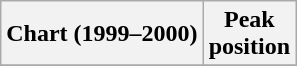<table class="wikitable sortable">
<tr>
<th align="left">Chart (1999–2000)</th>
<th align="center">Peak<br>position</th>
</tr>
<tr>
</tr>
</table>
